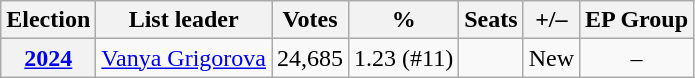<table class="wikitable" style="text-align:center">
<tr>
<th>Election</th>
<th>List leader</th>
<th>Votes</th>
<th>%</th>
<th>Seats</th>
<th>+/–</th>
<th>EP Group</th>
</tr>
<tr>
<th><a href='#'>2024</a></th>
<td><a href='#'>Vanya Grigorova</a></td>
<td>24,685</td>
<td>1.23 (#11)</td>
<td></td>
<td>New</td>
<td>–</td>
</tr>
</table>
